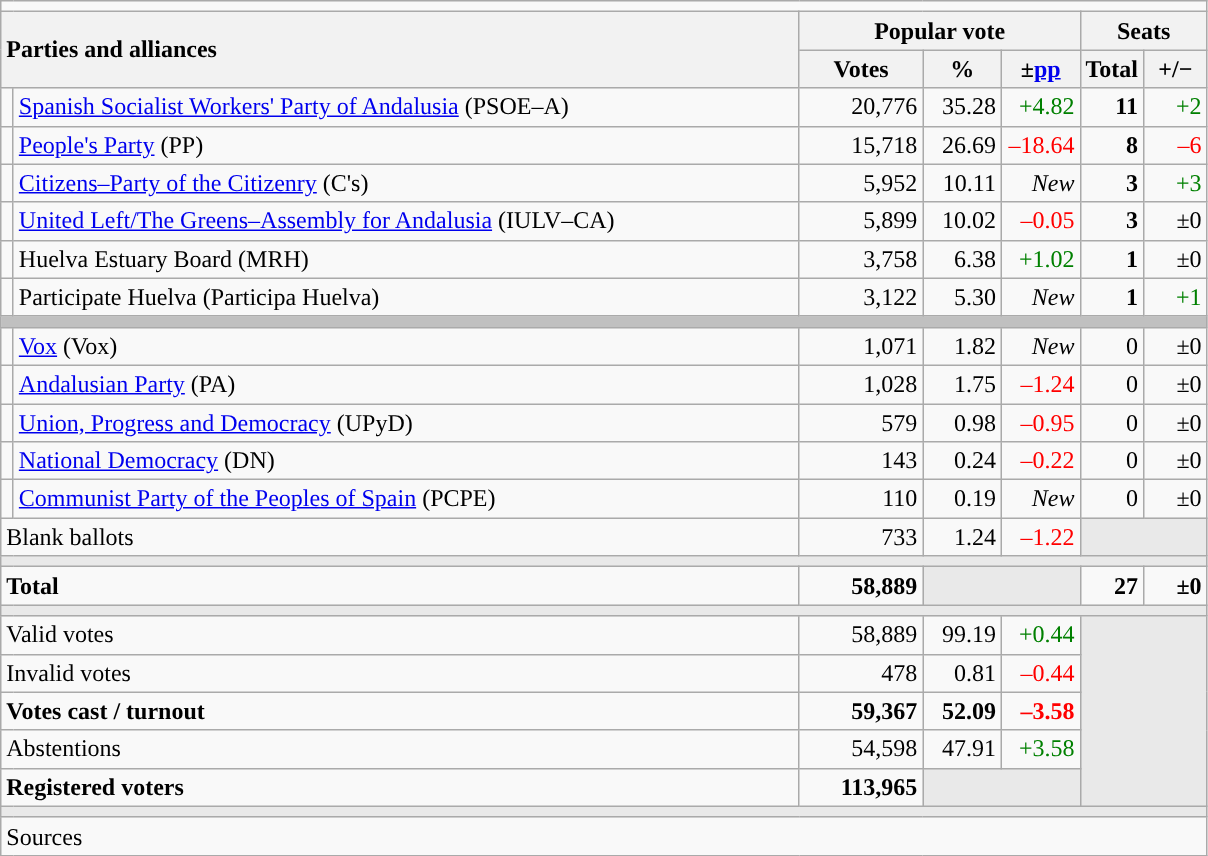<table class="wikitable" style="text-align:right;">
<tr>
<td colspan="7"></td>
</tr>
<tr>
<th style="text-align:left;" rowspan="2" colspan="2" width="525">Parties and alliances</th>
<th colspan="3">Popular vote</th>
<th colspan="2">Seats</th>
</tr>
<tr>
<th width="75">Votes</th>
<th width="45">%</th>
<th width="45">±<a href='#'>pp</a></th>
<th width="35">Total</th>
<th width="35">+/−</th>
</tr>
<tr>
<td width="1" style="color:inherit;background:"></td>
<td align="left"><a href='#'>Spanish Socialist Workers' Party of Andalusia</a> (PSOE–A)</td>
<td>20,776</td>
<td>35.28</td>
<td style="color:green;">+4.82</td>
<td><strong>11</strong></td>
<td style="color:green;">+2</td>
</tr>
<tr>
<td style="color:inherit;background:"></td>
<td align="left"><a href='#'>People's Party</a> (PP)</td>
<td>15,718</td>
<td>26.69</td>
<td style="color:red;">–18.64</td>
<td><strong>8</strong></td>
<td style="color:red;">–6</td>
</tr>
<tr>
<td style="color:inherit;background:"></td>
<td align="left"><a href='#'>Citizens–Party of the Citizenry</a> (C's)</td>
<td>5,952</td>
<td>10.11</td>
<td><em>New</em></td>
<td><strong>3</strong></td>
<td style="color:green;">+3</td>
</tr>
<tr>
<td style="color:inherit;background:"></td>
<td align="left"><a href='#'>United Left/The Greens–Assembly for Andalusia</a> (IULV–CA)</td>
<td>5,899</td>
<td>10.02</td>
<td style="color:red;">–0.05</td>
<td><strong>3</strong></td>
<td>±0</td>
</tr>
<tr>
<td style="color:inherit;background:"></td>
<td align="left">Huelva Estuary Board (MRH)</td>
<td>3,758</td>
<td>6.38</td>
<td style="color:green;">+1.02</td>
<td><strong>1</strong></td>
<td>±0</td>
</tr>
<tr>
<td style="color:inherit;background:"></td>
<td align="left">Participate Huelva (Participa Huelva)</td>
<td>3,122</td>
<td>5.30</td>
<td><em>New</em></td>
<td><strong>1</strong></td>
<td style="color:green;">+1</td>
</tr>
<tr>
<td colspan="7" bgcolor="#C0C0C0"></td>
</tr>
<tr>
<td style="color:inherit;background:"></td>
<td align="left"><a href='#'>Vox</a> (Vox)</td>
<td>1,071</td>
<td>1.82</td>
<td><em>New</em></td>
<td>0</td>
<td>±0</td>
</tr>
<tr>
<td style="color:inherit;background:"></td>
<td align="left"><a href='#'>Andalusian Party</a> (PA)</td>
<td>1,028</td>
<td>1.75</td>
<td style="color:red;">–1.24</td>
<td>0</td>
<td>±0</td>
</tr>
<tr>
<td style="color:inherit;background:"></td>
<td align="left"><a href='#'>Union, Progress and Democracy</a> (UPyD)</td>
<td>579</td>
<td>0.98</td>
<td style="color:red;">–0.95</td>
<td>0</td>
<td>±0</td>
</tr>
<tr>
<td style="color:inherit;background:"></td>
<td align="left"><a href='#'>National Democracy</a> (DN)</td>
<td>143</td>
<td>0.24</td>
<td style="color:red;">–0.22</td>
<td>0</td>
<td>±0</td>
</tr>
<tr>
<td style="color:inherit;background:"></td>
<td align="left"><a href='#'>Communist Party of the Peoples of Spain</a> (PCPE)</td>
<td>110</td>
<td>0.19</td>
<td><em>New</em></td>
<td>0</td>
<td>±0</td>
</tr>
<tr>
<td align="left" colspan="2">Blank ballots</td>
<td>733</td>
<td>1.24</td>
<td style="color:red;">–1.22</td>
<td bgcolor="#E9E9E9" colspan="2"></td>
</tr>
<tr>
<td colspan="7" bgcolor="#E9E9E9"></td>
</tr>
<tr style="font-weight:bold;">
<td align="left" colspan="2">Total</td>
<td>58,889</td>
<td bgcolor="#E9E9E9" colspan="2"></td>
<td>27</td>
<td>±0</td>
</tr>
<tr>
<td colspan="7" bgcolor="#E9E9E9"></td>
</tr>
<tr>
<td align="left" colspan="2">Valid votes</td>
<td>58,889</td>
<td>99.19</td>
<td style="color:green;">+0.44</td>
<td bgcolor="#E9E9E9" colspan="2" rowspan="5"></td>
</tr>
<tr>
<td align="left" colspan="2">Invalid votes</td>
<td>478</td>
<td>0.81</td>
<td style="color:red;">–0.44</td>
</tr>
<tr style="font-weight:bold;">
<td align="left" colspan="2">Votes cast / turnout</td>
<td>59,367</td>
<td>52.09</td>
<td style="color:red;">–3.58</td>
</tr>
<tr>
<td align="left" colspan="2">Abstentions</td>
<td>54,598</td>
<td>47.91</td>
<td style="color:green;">+3.58</td>
</tr>
<tr style="font-weight:bold;">
<td align="left" colspan="2">Registered voters</td>
<td>113,965</td>
<td bgcolor="#E9E9E9" colspan="2"></td>
</tr>
<tr>
<td colspan="7" bgcolor="#E9E9E9"></td>
</tr>
<tr>
<td align="left" colspan="7">Sources</td>
</tr>
</table>
